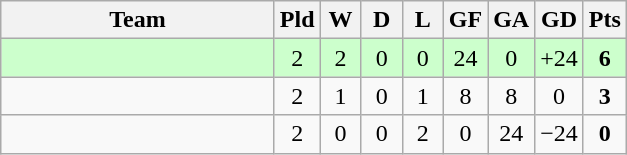<table class="wikitable" style="text-align:center">
<tr>
<th width=175>Team</th>
<th width=20>Pld</th>
<th width=20>W</th>
<th width=20>D</th>
<th width=20>L</th>
<th width=20>GF</th>
<th width=20>GA</th>
<th width=20>GD</th>
<th width=20>Pts</th>
</tr>
<tr bgcolor=ccffcc>
<td align=left></td>
<td>2</td>
<td>2</td>
<td>0</td>
<td>0</td>
<td>24</td>
<td>0</td>
<td>+24</td>
<td><strong>6</strong></td>
</tr>
<tr>
<td align=left></td>
<td>2</td>
<td>1</td>
<td>0</td>
<td>1</td>
<td>8</td>
<td>8</td>
<td>0</td>
<td><strong>3</strong></td>
</tr>
<tr>
<td align=left></td>
<td>2</td>
<td>0</td>
<td>0</td>
<td>2</td>
<td>0</td>
<td>24</td>
<td>−24</td>
<td><strong>0</strong></td>
</tr>
</table>
